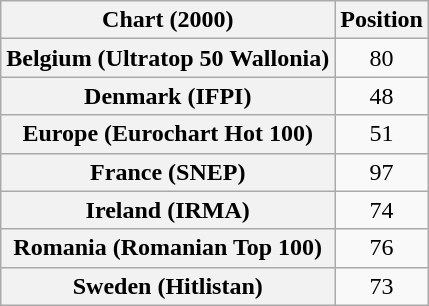<table class="wikitable sortable plainrowheaders" style="text-align:center">
<tr>
<th>Chart (2000)</th>
<th>Position</th>
</tr>
<tr>
<th scope="row">Belgium (Ultratop 50 Wallonia)</th>
<td>80</td>
</tr>
<tr>
<th scope="row">Denmark (IFPI)</th>
<td>48</td>
</tr>
<tr>
<th scope="row">Europe (Eurochart Hot 100)</th>
<td>51</td>
</tr>
<tr>
<th scope="row">France (SNEP)</th>
<td>97</td>
</tr>
<tr>
<th scope="row">Ireland (IRMA)</th>
<td>74</td>
</tr>
<tr>
<th scope="row">Romania (Romanian Top 100)</th>
<td>76</td>
</tr>
<tr>
<th scope="row">Sweden (Hitlistan)</th>
<td>73</td>
</tr>
</table>
